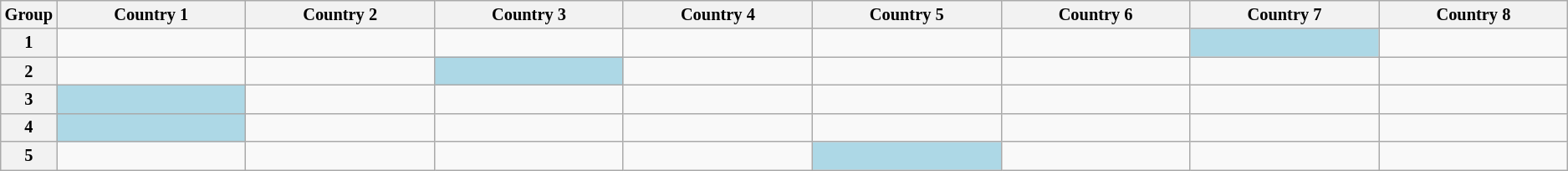<table class="wikitable" style="font-size: 85%;">
<tr>
<th>Group</th>
<th width="160">Country 1</th>
<th width="160">Country 2</th>
<th width="160">Country 3</th>
<th width="160">Country 4</th>
<th width="160">Country 5</th>
<th width="160">Country 6</th>
<th width="160">Country 7</th>
<th width="160">Country 8</th>
</tr>
<tr>
<th>1</th>
<td></td>
<td></td>
<td></td>
<td></td>
<td><s></s></td>
<td></td>
<td bgcolor="lightblue"></td>
<td></td>
</tr>
<tr>
<th>2</th>
<td></td>
<td></td>
<td bgcolor="lightblue"></td>
<td><s></s></td>
<td></td>
<td></td>
<td></td>
<td></td>
</tr>
<tr>
<th>3</th>
<td bgcolor="lightblue"></td>
<td></td>
<td></td>
<td><s></s></td>
<td></td>
<td><s></s></td>
<td></td>
<td></td>
</tr>
<tr>
<th>4</th>
<td bgcolor="lightblue"></td>
<td></td>
<td></td>
<td></td>
<td></td>
<td></td>
<td></td>
<td></td>
</tr>
<tr>
<th>5</th>
<td></td>
<td></td>
<td></td>
<td></td>
<td bgcolor="lightblue"></td>
<td></td>
<td></td>
<td></td>
</tr>
</table>
